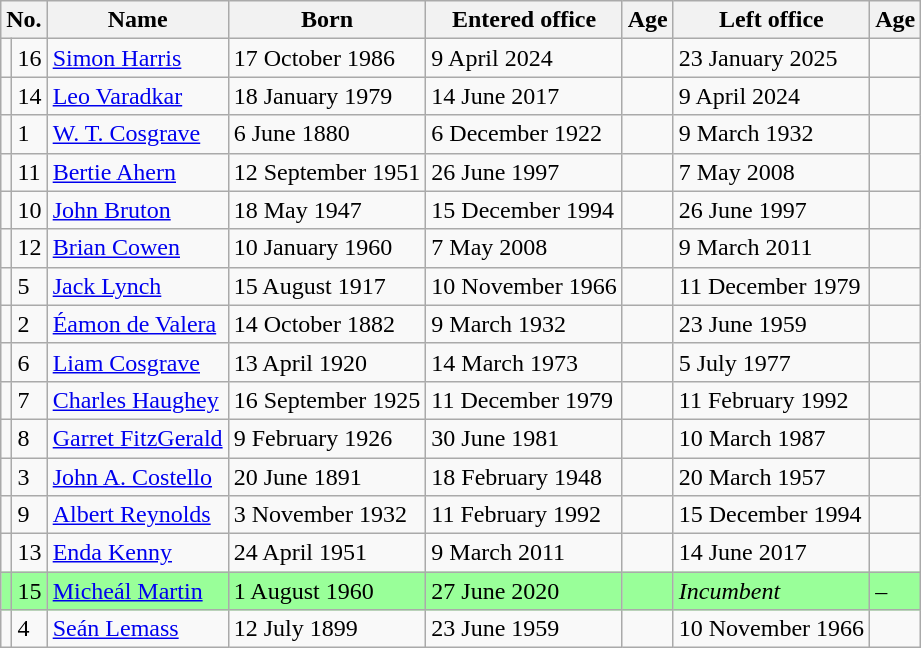<table class="wikitable">
<tr>
<th colspan="2">No.</th>
<th>Name</th>
<th>Born</th>
<th>Entered office</th>
<th>Age</th>
<th>Left office</th>
<th>Age</th>
</tr>
<tr>
<td></td>
<td>16</td>
<td><a href='#'>Simon Harris</a></td>
<td>17 October 1986</td>
<td>9 April 2024</td>
<td></td>
<td>23 January 2025</td>
<td></td>
</tr>
<tr>
<td></td>
<td>14</td>
<td><a href='#'>Leo Varadkar</a></td>
<td>18 January 1979</td>
<td>14 June 2017</td>
<td></td>
<td>9 April 2024</td>
<td></td>
</tr>
<tr>
<td></td>
<td>1</td>
<td><a href='#'>W. T. Cosgrave</a></td>
<td>6 June 1880</td>
<td>6 December 1922</td>
<td></td>
<td>9 March 1932</td>
<td></td>
</tr>
<tr>
<td></td>
<td>11</td>
<td><a href='#'>Bertie Ahern</a></td>
<td>12 September 1951</td>
<td>26 June 1997</td>
<td></td>
<td>7 May 2008</td>
<td></td>
</tr>
<tr>
<td></td>
<td>10</td>
<td><a href='#'>John Bruton</a></td>
<td>18 May 1947</td>
<td>15 December 1994</td>
<td></td>
<td>26 June 1997</td>
<td></td>
</tr>
<tr>
<td></td>
<td>12</td>
<td><a href='#'>Brian Cowen</a></td>
<td>10 January 1960</td>
<td>7 May 2008</td>
<td></td>
<td>9 March 2011</td>
<td></td>
</tr>
<tr>
<td></td>
<td>5</td>
<td><a href='#'>Jack Lynch</a></td>
<td>15 August 1917</td>
<td>10 November 1966</td>
<td></td>
<td>11 December 1979</td>
<td></td>
</tr>
<tr>
<td></td>
<td>2</td>
<td><a href='#'>Éamon de Valera</a></td>
<td>14 October 1882</td>
<td>9 March 1932</td>
<td></td>
<td>23 June 1959</td>
<td></td>
</tr>
<tr>
<td></td>
<td>6</td>
<td><a href='#'>Liam Cosgrave</a></td>
<td>13 April 1920</td>
<td>14 March 1973</td>
<td></td>
<td>5 July 1977</td>
<td></td>
</tr>
<tr>
<td></td>
<td>7</td>
<td><a href='#'>Charles Haughey</a></td>
<td>16 September 1925</td>
<td>11 December 1979</td>
<td></td>
<td>11 February 1992</td>
<td></td>
</tr>
<tr>
<td></td>
<td>8</td>
<td><a href='#'>Garret FitzGerald</a></td>
<td>9 February 1926</td>
<td>30 June 1981</td>
<td></td>
<td>10 March 1987</td>
<td></td>
</tr>
<tr>
<td></td>
<td>3</td>
<td><a href='#'>John A. Costello</a></td>
<td>20 June 1891</td>
<td>18 February 1948</td>
<td></td>
<td>20 March 1957</td>
<td></td>
</tr>
<tr>
<td></td>
<td>9</td>
<td><a href='#'>Albert Reynolds</a></td>
<td>3 November 1932</td>
<td>11 February 1992</td>
<td></td>
<td>15 December 1994</td>
<td></td>
</tr>
<tr>
<td></td>
<td>13</td>
<td><a href='#'>Enda Kenny</a></td>
<td>24 April 1951</td>
<td>9 March 2011</td>
<td></td>
<td>14 June 2017</td>
<td></td>
</tr>
<tr bgcolor="99FF99">
<td></td>
<td>15</td>
<td><a href='#'>Micheál Martin</a></td>
<td>1 August 1960</td>
<td>27 June 2020</td>
<td></td>
<td><em>Incumbent</em></td>
<td>–</td>
</tr>
<tr>
<td></td>
<td>4</td>
<td><a href='#'>Seán Lemass</a></td>
<td>12 July 1899</td>
<td>23 June 1959</td>
<td></td>
<td>10 November 1966</td>
<td></td>
</tr>
</table>
